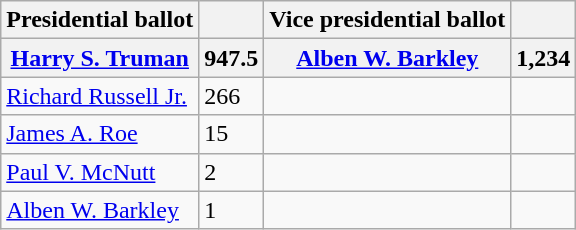<table class="wikitable" style="text-align:left">
<tr>
<th>Presidential ballot</th>
<th></th>
<th>Vice presidential ballot</th>
<th></th>
</tr>
<tr>
<th><a href='#'>Harry S. Truman</a></th>
<th>947.5</th>
<th><a href='#'>Alben W. Barkley</a></th>
<th>1,234</th>
</tr>
<tr>
<td><a href='#'>Richard Russell Jr.</a></td>
<td>266</td>
<td></td>
<td></td>
</tr>
<tr>
<td><a href='#'>James A. Roe</a></td>
<td>15</td>
<td></td>
<td></td>
</tr>
<tr>
<td><a href='#'>Paul V. McNutt</a></td>
<td>2</td>
<td></td>
<td></td>
</tr>
<tr>
<td><a href='#'>Alben W. Barkley</a></td>
<td>1</td>
<td></td>
<td></td>
</tr>
</table>
